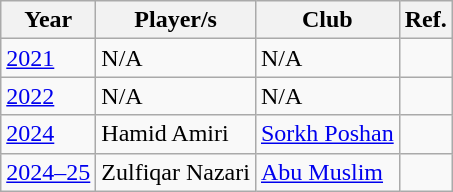<table class="wikitable">
<tr>
<th>Year</th>
<th>Player/s</th>
<th>Club</th>
<th>Ref.</th>
</tr>
<tr>
<td><a href='#'>2021</a></td>
<td style="text-align:left;">N/A</td>
<td>N/A</td>
<td></td>
</tr>
<tr>
<td><a href='#'>2022</a></td>
<td style="text-align:left;">N/A</td>
<td>N/A</td>
<td></td>
</tr>
<tr>
<td><a href='#'>2024</a></td>
<td style="text-align:left;"> Hamid Amiri</td>
<td><a href='#'>Sorkh Poshan</a></td>
<td></td>
</tr>
<tr>
<td><a href='#'>2024–25</a></td>
<td style="text-align:left;">  Zulfiqar Nazari</td>
<td><a href='#'>Abu Muslim</a></td>
<td></td>
</tr>
</table>
